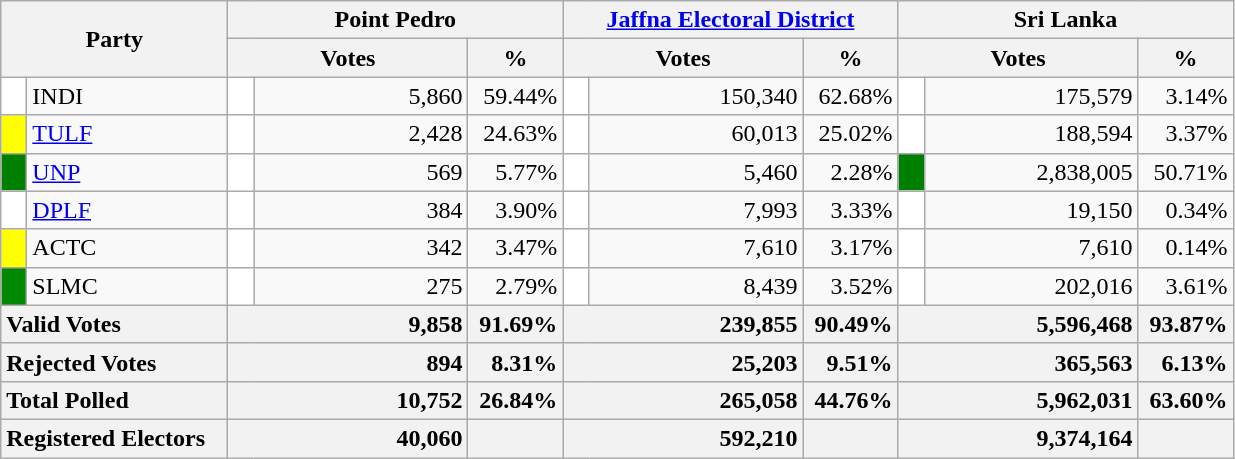<table class="wikitable">
<tr>
<th colspan="2" width="144px"rowspan="2">Party</th>
<th colspan="3" width="216px">Point Pedro</th>
<th colspan="3" width="216px"><a href='#'>Jaffna Electoral District</a></th>
<th colspan="3" width="216px">Sri Lanka</th>
</tr>
<tr>
<th colspan="2" width="144px">Votes</th>
<th>%</th>
<th colspan="2" width="144px">Votes</th>
<th>%</th>
<th colspan="2" width="144px">Votes</th>
<th>%</th>
</tr>
<tr>
<td style="background-color:white;" width="10px"></td>
<td style="text-align:left;">INDI</td>
<td style="background-color:white;" width="10px"></td>
<td style="text-align:right;">5,860</td>
<td style="text-align:right;">59.44%</td>
<td style="background-color:white;" width="10px"></td>
<td style="text-align:right;">150,340</td>
<td style="text-align:right;">62.68%</td>
<td style="background-color:white;" width="10px"></td>
<td style="text-align:right;">175,579</td>
<td style="text-align:right;">3.14%</td>
</tr>
<tr>
<td style="background-color:yellow;" width="10px"></td>
<td style="text-align:left;"><a href='#'>TULF</a></td>
<td style="background-color:white;" width="10px"></td>
<td style="text-align:right;">2,428</td>
<td style="text-align:right;">24.63%</td>
<td style="background-color:white;" width="10px"></td>
<td style="text-align:right;">60,013</td>
<td style="text-align:right;">25.02%</td>
<td style="background-color:white;" width="10px"></td>
<td style="text-align:right;">188,594</td>
<td style="text-align:right;">3.37%</td>
</tr>
<tr>
<td style="background-color:green;" width="10px"></td>
<td style="text-align:left;"><a href='#'>UNP</a></td>
<td style="background-color:white;" width="10px"></td>
<td style="text-align:right;">569</td>
<td style="text-align:right;">5.77%</td>
<td style="background-color:white;" width="10px"></td>
<td style="text-align:right;">5,460</td>
<td style="text-align:right;">2.28%</td>
<td style="background-color:green;" width="10px"></td>
<td style="text-align:right;">2,838,005</td>
<td style="text-align:right;">50.71%</td>
</tr>
<tr>
<td style="background-color:white;" width="10px"></td>
<td style="text-align:left;"><a href='#'>DPLF</a></td>
<td style="background-color:white;" width="10px"></td>
<td style="text-align:right;">384</td>
<td style="text-align:right;">3.90%</td>
<td style="background-color:white;" width="10px"></td>
<td style="text-align:right;">7,993</td>
<td style="text-align:right;">3.33%</td>
<td style="background-color:white;" width="10px"></td>
<td style="text-align:right;">19,150</td>
<td style="text-align:right;">0.34%</td>
</tr>
<tr>
<td style="background-color:yellow;" width="10px"></td>
<td style="text-align:left;">ACTC</td>
<td style="background-color:white;" width="10px"></td>
<td style="text-align:right;">342</td>
<td style="text-align:right;">3.47%</td>
<td style="background-color:white;" width="10px"></td>
<td style="text-align:right;">7,610</td>
<td style="text-align:right;">3.17%</td>
<td style="background-color:white;" width="10px"></td>
<td style="text-align:right;">7,610</td>
<td style="text-align:right;">0.14%</td>
</tr>
<tr>
<td style="background-color:#008800;" width="10px"></td>
<td style="text-align:left;">SLMC</td>
<td style="background-color:white;" width="10px"></td>
<td style="text-align:right;">275</td>
<td style="text-align:right;">2.79%</td>
<td style="background-color:white;" width="10px"></td>
<td style="text-align:right;">8,439</td>
<td style="text-align:right;">3.52%</td>
<td style="background-color:white;" width="10px"></td>
<td style="text-align:right;">202,016</td>
<td style="text-align:right;">3.61%</td>
</tr>
<tr>
<th colspan="2" width="144px"style="text-align:left;">Valid Votes</th>
<th style="text-align:right;"colspan="2" width="144px">9,858</th>
<th style="text-align:right;">91.69%</th>
<th style="text-align:right;"colspan="2" width="144px">239,855</th>
<th style="text-align:right;">90.49%</th>
<th style="text-align:right;"colspan="2" width="144px">5,596,468</th>
<th style="text-align:right;">93.87%</th>
</tr>
<tr>
<th colspan="2" width="144px"style="text-align:left;">Rejected Votes</th>
<th style="text-align:right;"colspan="2" width="144px">894</th>
<th style="text-align:right;">8.31%</th>
<th style="text-align:right;"colspan="2" width="144px">25,203</th>
<th style="text-align:right;">9.51%</th>
<th style="text-align:right;"colspan="2" width="144px">365,563</th>
<th style="text-align:right;">6.13%</th>
</tr>
<tr>
<th colspan="2" width="144px"style="text-align:left;">Total Polled</th>
<th style="text-align:right;"colspan="2" width="144px">10,752</th>
<th style="text-align:right;">26.84%</th>
<th style="text-align:right;"colspan="2" width="144px">265,058</th>
<th style="text-align:right;">44.76%</th>
<th style="text-align:right;"colspan="2" width="144px">5,962,031</th>
<th style="text-align:right;">63.60%</th>
</tr>
<tr>
<th colspan="2" width="144px"style="text-align:left;">Registered Electors</th>
<th style="text-align:right;"colspan="2" width="144px">40,060</th>
<th></th>
<th style="text-align:right;"colspan="2" width="144px">592,210</th>
<th></th>
<th style="text-align:right;"colspan="2" width="144px">9,374,164</th>
<th></th>
</tr>
</table>
